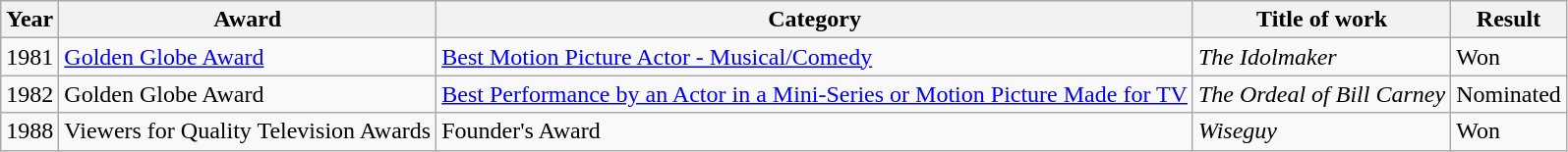<table class="wikitable sortable">
<tr>
<th>Year</th>
<th>Award</th>
<th>Category</th>
<th>Title of work</th>
<th>Result</th>
</tr>
<tr>
<td>1981</td>
<td><a href='#'>Golden Globe Award</a></td>
<td><a href='#'>Best Motion Picture Actor - Musical/Comedy</a></td>
<td><em>The Idolmaker</em></td>
<td>Won</td>
</tr>
<tr>
<td>1982</td>
<td>Golden Globe Award</td>
<td><a href='#'>Best Performance by an Actor in a Mini-Series or Motion Picture Made for TV</a></td>
<td><em>The Ordeal of Bill Carney</em></td>
<td>Nominated</td>
</tr>
<tr>
<td>1988</td>
<td>Viewers for Quality Television Awards</td>
<td>Founder's Award</td>
<td><em>Wiseguy</em></td>
<td>Won</td>
</tr>
</table>
